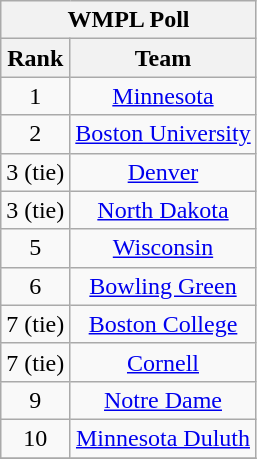<table class="wikitable" style="text-align:center;">
<tr>
<th colspan=2><strong>WMPL Poll</strong></th>
</tr>
<tr>
<th>Rank</th>
<th>Team</th>
</tr>
<tr>
<td>1</td>
<td><a href='#'>Minnesota</a></td>
</tr>
<tr>
<td>2</td>
<td><a href='#'>Boston University</a></td>
</tr>
<tr>
<td>3 (tie)</td>
<td><a href='#'>Denver</a></td>
</tr>
<tr>
<td>3 (tie)</td>
<td><a href='#'>North Dakota</a></td>
</tr>
<tr>
<td>5</td>
<td><a href='#'>Wisconsin</a></td>
</tr>
<tr>
<td>6</td>
<td><a href='#'>Bowling Green</a></td>
</tr>
<tr>
<td>7 (tie)</td>
<td><a href='#'>Boston College</a></td>
</tr>
<tr>
<td>7 (tie)</td>
<td><a href='#'>Cornell</a></td>
</tr>
<tr>
<td>9</td>
<td><a href='#'>Notre Dame</a></td>
</tr>
<tr>
<td>10</td>
<td><a href='#'>Minnesota Duluth</a></td>
</tr>
<tr>
</tr>
</table>
